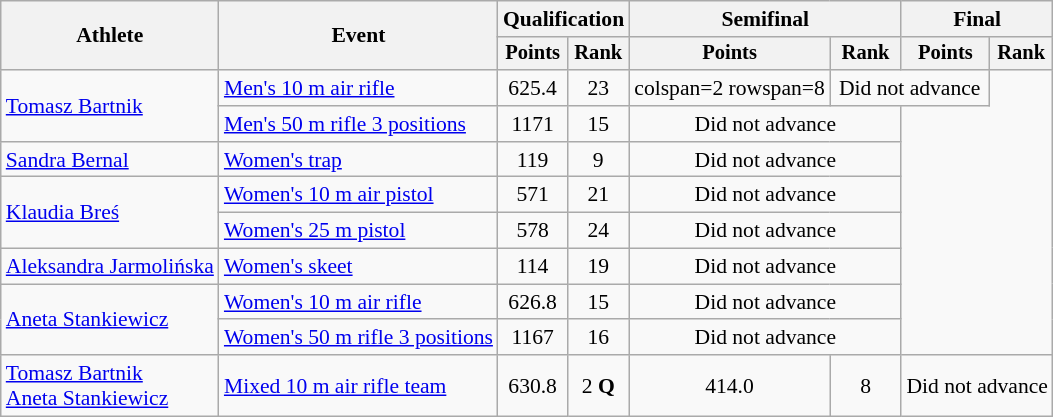<table class="wikitable" style="text-align:center; font-size:90%">
<tr>
<th rowspan=2>Athlete</th>
<th rowspan=2>Event</th>
<th colspan=2>Qualification</th>
<th colspan=2>Semifinal</th>
<th colspan=2>Final</th>
</tr>
<tr style="font-size:95%">
<th>Points</th>
<th>Rank</th>
<th>Points</th>
<th>Rank</th>
<th>Points</th>
<th>Rank</th>
</tr>
<tr>
<td align=left rowspan=2><a href='#'>Tomasz Bartnik</a></td>
<td align=left><a href='#'>Men's 10 m air rifle</a></td>
<td>625.4</td>
<td>23</td>
<td>colspan=2 rowspan=8 </td>
<td colspan=2>Did not advance</td>
</tr>
<tr>
<td align=left><a href='#'>Men's 50 m rifle 3 positions</a></td>
<td>1171</td>
<td>15</td>
<td colspan=2>Did not advance</td>
</tr>
<tr>
<td align=left><a href='#'>Sandra Bernal</a></td>
<td align=left><a href='#'>Women's trap</a></td>
<td>119</td>
<td>9</td>
<td colspan=2>Did not advance</td>
</tr>
<tr>
<td align=left rowspan=2><a href='#'>Klaudia Breś</a></td>
<td align=left><a href='#'>Women's 10 m air pistol</a></td>
<td>571</td>
<td>21</td>
<td colspan=2>Did not advance</td>
</tr>
<tr>
<td align=left><a href='#'>Women's 25 m pistol</a></td>
<td>578</td>
<td>24</td>
<td colspan=2>Did not advance</td>
</tr>
<tr>
<td align=left><a href='#'>Aleksandra Jarmolińska</a></td>
<td align=left><a href='#'>Women's skeet</a></td>
<td>114</td>
<td>19</td>
<td colspan=2>Did not advance</td>
</tr>
<tr>
<td align=left rowspan=2><a href='#'>Aneta Stankiewicz</a></td>
<td align=left><a href='#'>Women's 10 m air rifle</a></td>
<td>626.8</td>
<td>15</td>
<td colspan=2>Did not advance</td>
</tr>
<tr>
<td align=left><a href='#'>Women's 50 m rifle 3 positions</a></td>
<td>1167</td>
<td>16</td>
<td colspan=2>Did not advance</td>
</tr>
<tr>
<td align=left><a href='#'>Tomasz Bartnik</a><br><a href='#'>Aneta Stankiewicz</a></td>
<td align=left><a href='#'>Mixed 10 m air rifle team</a></td>
<td>630.8</td>
<td>2 <strong>Q</strong></td>
<td>414.0</td>
<td>8</td>
<td colspan=2>Did not advance</td>
</tr>
</table>
